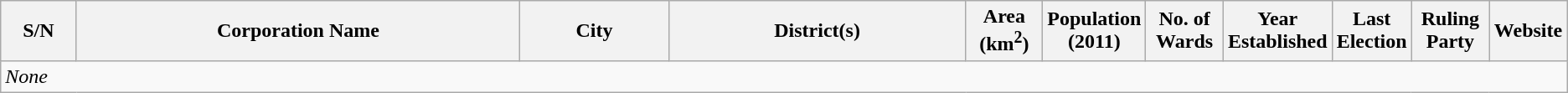<table class="wikitable sortable">
<tr>
<th style="width:05%;">S/N</th>
<th style="width:30%;">Corporation Name</th>
<th style="width:10%;">City</th>
<th style="width:20%;">District(s)</th>
<th style="width:05%;">Area (km<sup>2</sup>)</th>
<th style="width:05%;">Population (2011)</th>
<th style="width:05%;">No. of Wards</th>
<th style="width:05%;">Year Established</th>
<th style="width:05%;">Last Election</th>
<th style="width:05%;">Ruling Party</th>
<th style="width:05%;">Website<br><onlyinclude></th>
</tr>
<tr>
<td colspan="11"><em>None</em><br></onlyinclude></td>
</tr>
</table>
